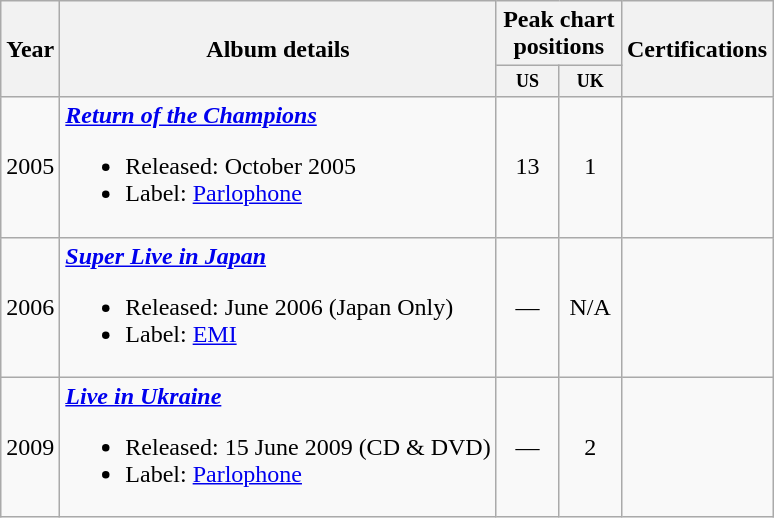<table class="wikitable" style="text-align:center;">
<tr>
<th rowspan="2">Year</th>
<th rowspan="2">Album details</th>
<th colspan="2">Peak chart positions</th>
<th rowspan="2">Certifications</th>
</tr>
<tr>
<th style="width:3em;font-size:75%;">US<br></th>
<th style="width:3em;font-size:75%;">UK<br></th>
</tr>
<tr>
<td>2005</td>
<td align="left"><strong><em><a href='#'>Return of the Champions</a></em></strong><br><ul><li>Released: October 2005</li><li>Label: <a href='#'>Parlophone</a></li></ul></td>
<td>13</td>
<td>1</td>
<td></td>
</tr>
<tr>
<td>2006</td>
<td align="left"><strong><em><a href='#'>Super Live in Japan</a></em></strong><br><ul><li>Released: June 2006 (Japan Only)</li><li>Label: <a href='#'>EMI</a></li></ul></td>
<td>—</td>
<td>N/A</td>
<td></td>
</tr>
<tr>
<td>2009</td>
<td align="left"><strong><em><a href='#'>Live in Ukraine</a></em></strong><br><ul><li>Released: 15 June 2009 (CD & DVD)</li><li>Label: <a href='#'>Parlophone</a></li></ul></td>
<td>—</td>
<td>2</td>
<td></td>
</tr>
</table>
